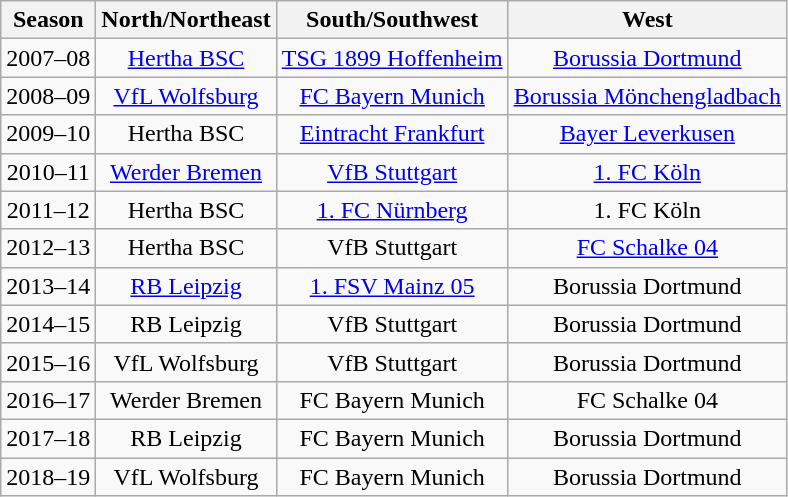<table class="wikitable">
<tr>
<th>Season</th>
<th>North/Northeast</th>
<th>South/Southwest</th>
<th>West</th>
</tr>
<tr align="center">
<td>2007–08</td>
<td><a href='#'>Hertha BSC</a></td>
<td><a href='#'>TSG 1899 Hoffenheim</a></td>
<td><a href='#'>Borussia Dortmund</a></td>
</tr>
<tr align="center">
<td>2008–09</td>
<td><a href='#'>VfL Wolfsburg</a></td>
<td><a href='#'>FC Bayern Munich</a></td>
<td><a href='#'>Borussia Mönchengladbach</a></td>
</tr>
<tr align="center">
<td>2009–10</td>
<td>Hertha BSC</td>
<td><a href='#'>Eintracht Frankfurt</a></td>
<td><a href='#'>Bayer Leverkusen</a></td>
</tr>
<tr align="center">
<td>2010–11</td>
<td><a href='#'>Werder Bremen</a></td>
<td><a href='#'>VfB Stuttgart</a></td>
<td><a href='#'>1. FC Köln</a></td>
</tr>
<tr align="center">
<td>2011–12</td>
<td>Hertha BSC</td>
<td><a href='#'>1. FC Nürnberg</a></td>
<td>1. FC Köln</td>
</tr>
<tr align="center">
<td>2012–13</td>
<td>Hertha BSC</td>
<td>VfB Stuttgart</td>
<td><a href='#'>FC Schalke 04</a></td>
</tr>
<tr align="center">
<td>2013–14</td>
<td><a href='#'>RB Leipzig</a></td>
<td><a href='#'>1. FSV Mainz 05</a></td>
<td>Borussia Dortmund</td>
</tr>
<tr align="center">
<td>2014–15</td>
<td>RB Leipzig</td>
<td>VfB Stuttgart</td>
<td>Borussia Dortmund</td>
</tr>
<tr align="center">
<td>2015–16</td>
<td>VfL Wolfsburg</td>
<td>VfB Stuttgart</td>
<td>Borussia Dortmund</td>
</tr>
<tr align="center">
<td>2016–17</td>
<td>Werder Bremen</td>
<td>FC Bayern Munich</td>
<td>FC Schalke 04</td>
</tr>
<tr align="center">
<td>2017–18</td>
<td>RB Leipzig</td>
<td>FC Bayern Munich</td>
<td>Borussia Dortmund</td>
</tr>
<tr align="center">
<td>2018–19</td>
<td>VfL Wolfsburg</td>
<td>FC Bayern Munich</td>
<td>Borussia Dortmund</td>
</tr>
</table>
